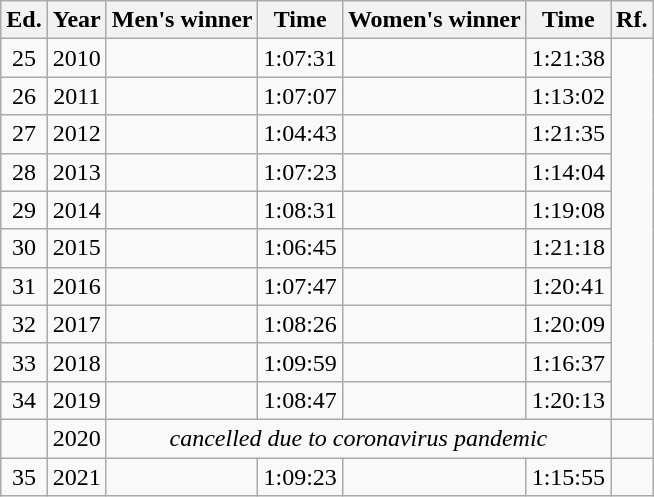<table class="wikitable sortable" style="text-align:center">
<tr>
<th class="unsortable">Ed.</th>
<th>Year</th>
<th>Men's winner</th>
<th>Time</th>
<th>Women's winner</th>
<th>Time</th>
<th class="unsortable">Rf.</th>
</tr>
<tr>
<td>25</td>
<td>2010</td>
<td align="left"></td>
<td>1:07:31</td>
<td align=left></td>
<td>1:21:38</td>
</tr>
<tr>
<td>26</td>
<td>2011</td>
<td align="left"></td>
<td>1:07:07</td>
<td align=left></td>
<td>1:13:02</td>
</tr>
<tr>
<td>27</td>
<td>2012</td>
<td align="left"></td>
<td>1:04:43</td>
<td align=left></td>
<td>1:21:35</td>
</tr>
<tr>
<td>28</td>
<td>2013</td>
<td align="left"></td>
<td>1:07:23</td>
<td align=left></td>
<td>1:14:04</td>
</tr>
<tr>
<td>29</td>
<td>2014</td>
<td align="left"></td>
<td>1:08:31</td>
<td align=left></td>
<td>1:19:08</td>
</tr>
<tr>
<td>30</td>
<td>2015</td>
<td align="left"></td>
<td>1:06:45</td>
<td align=left></td>
<td>1:21:18</td>
</tr>
<tr>
<td>31</td>
<td>2016</td>
<td align="left"></td>
<td>1:07:47</td>
<td align=left></td>
<td>1:20:41</td>
</tr>
<tr>
<td>32</td>
<td>2017</td>
<td align="left"></td>
<td>1:08:26</td>
<td align=left></td>
<td>1:20:09</td>
</tr>
<tr>
<td>33</td>
<td>2018</td>
<td align="left"></td>
<td>1:09:59</td>
<td align=left></td>
<td>1:16:37</td>
</tr>
<tr>
<td>34</td>
<td>2019</td>
<td align="left"></td>
<td>1:08:47</td>
<td align=left></td>
<td>1:20:13</td>
</tr>
<tr>
<td> </td>
<td>2020</td>
<td colspan="4" align="center" data-sort-value=""><em>cancelled due to coronavirus pandemic</em></td>
<td></td>
</tr>
<tr>
<td>35</td>
<td>2021</td>
<td align="left"></td>
<td>1:09:23 </td>
<td align="left"></td>
<td>1:15:55 </td>
<td></td>
</tr>
</table>
